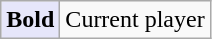<table class=wikitable>
<tr>
<td bgcolor=E6E6FA><strong>Bold</strong></td>
<td>Current player</td>
</tr>
</table>
